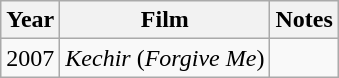<table class = "wikitable sortable">
<tr>
<th>Year</th>
<th>Film</th>
<th>Notes</th>
</tr>
<tr>
<td rowspan=1>2007</td>
<td><em>Kechir</em> (<em>Forgive Me</em>)</td>
<td></td>
</tr>
</table>
